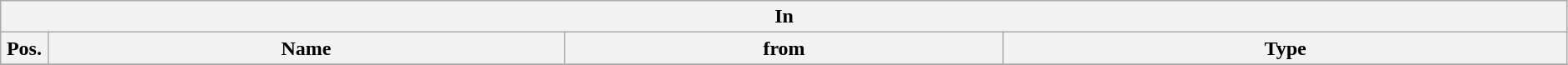<table class="wikitable" style="font-size:100%;width:99%;">
<tr>
<th colspan="4">In</th>
</tr>
<tr>
<th width=3%>Pos.</th>
<th width=33%>Name</th>
<th width=28%>from</th>
<th width=36%>Type</th>
</tr>
<tr>
</tr>
</table>
